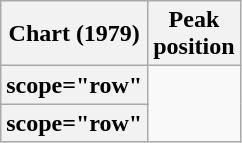<table class="wikitable plainrowheaders">
<tr>
<th>Chart (1979)</th>
<th>Peak<br>position</th>
</tr>
<tr>
<th>scope="row" </th>
</tr>
<tr>
<th>scope="row" </th>
</tr>
</table>
